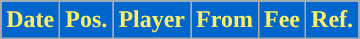<table class="wikitable plainrowheaders sortable">
<tr>
<th style="background:#0066cb; color:#fe6; ">Date</th>
<th style="background:#0066cb; color:#fe6; ">Pos.</th>
<th style="background:#0066cb; color:#fe6; ">Player</th>
<th style="background:#0066cb; color:#fe6; ">From</th>
<th style="background:#0066cb; color:#fe6; ">Fee</th>
<th style="background:#0066cb; color:#fe6; ">Ref.</th>
</tr>
</table>
